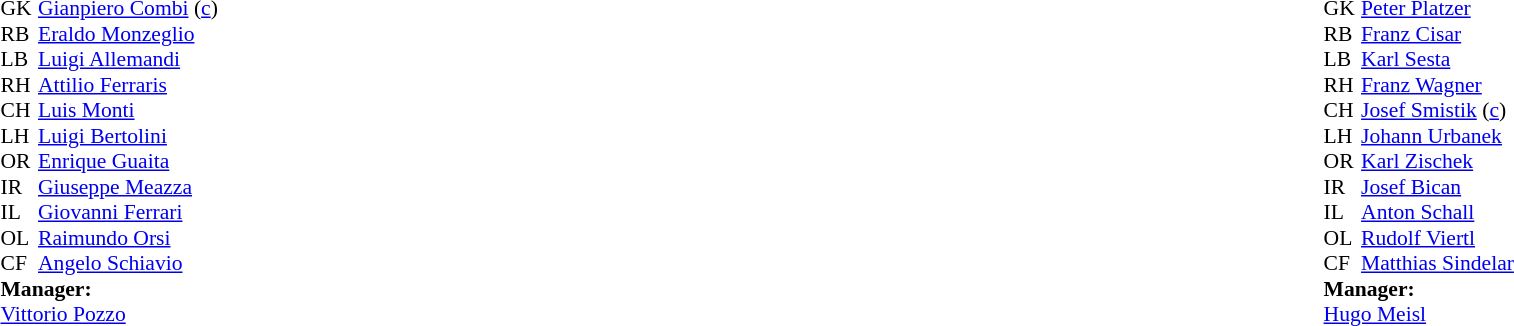<table width="100%">
<tr>
<td valign="top" width="50%"><br><table style="font-size: 90%" cellspacing="0" cellpadding="0">
<tr>
<td colspan="4"></td>
</tr>
<tr>
<th width="25"></th>
</tr>
<tr>
<td>GK</td>
<td><a href='#'>Gianpiero Combi</a> (<a href='#'>c</a>)</td>
</tr>
<tr>
<td>RB</td>
<td><a href='#'>Eraldo Monzeglio</a></td>
</tr>
<tr>
<td>LB</td>
<td><a href='#'>Luigi Allemandi</a></td>
</tr>
<tr>
<td>RH</td>
<td><a href='#'>Attilio Ferraris</a></td>
</tr>
<tr>
<td>CH</td>
<td><a href='#'>Luis Monti</a></td>
</tr>
<tr>
<td>LH</td>
<td><a href='#'>Luigi Bertolini</a></td>
</tr>
<tr>
<td>OR</td>
<td><a href='#'>Enrique Guaita</a></td>
</tr>
<tr>
<td>IR</td>
<td><a href='#'>Giuseppe Meazza</a></td>
</tr>
<tr>
<td>IL</td>
<td><a href='#'>Giovanni Ferrari</a></td>
</tr>
<tr>
<td>OL</td>
<td><a href='#'>Raimundo Orsi</a></td>
</tr>
<tr>
<td>CF</td>
<td><a href='#'>Angelo Schiavio</a></td>
</tr>
<tr>
<td colspan="4"><strong>Manager:</strong></td>
</tr>
<tr>
<td colspan="4"><a href='#'>Vittorio Pozzo</a></td>
</tr>
</table>
</td>
<td valign="top"></td>
<td valign="top" width="50%"><br><table style="font-size: 90%" cellspacing="0" cellpadding="0" align=center>
<tr>
<td colspan="4"></td>
</tr>
<tr>
<th width="25"></th>
</tr>
<tr>
<td>GK</td>
<td><a href='#'>Peter Platzer</a></td>
</tr>
<tr>
<td>RB</td>
<td><a href='#'>Franz Cisar</a></td>
</tr>
<tr>
<td>LB</td>
<td><a href='#'>Karl Sesta</a></td>
</tr>
<tr>
<td>RH</td>
<td><a href='#'>Franz Wagner</a></td>
</tr>
<tr>
<td>CH</td>
<td><a href='#'>Josef Smistik</a> (<a href='#'>c</a>)</td>
</tr>
<tr>
<td>LH</td>
<td><a href='#'>Johann Urbanek</a></td>
</tr>
<tr>
<td>OR</td>
<td><a href='#'>Karl Zischek</a></td>
</tr>
<tr>
<td>IR</td>
<td><a href='#'>Josef Bican</a></td>
</tr>
<tr>
<td>IL</td>
<td><a href='#'>Anton Schall</a></td>
</tr>
<tr>
<td>OL</td>
<td><a href='#'>Rudolf Viertl</a></td>
</tr>
<tr>
<td>CF</td>
<td><a href='#'>Matthias Sindelar</a></td>
</tr>
<tr>
<td colspan="4"><strong>Manager:</strong></td>
</tr>
<tr>
<td colspan="4"><a href='#'>Hugo Meisl</a></td>
</tr>
</table>
</td>
</tr>
</table>
